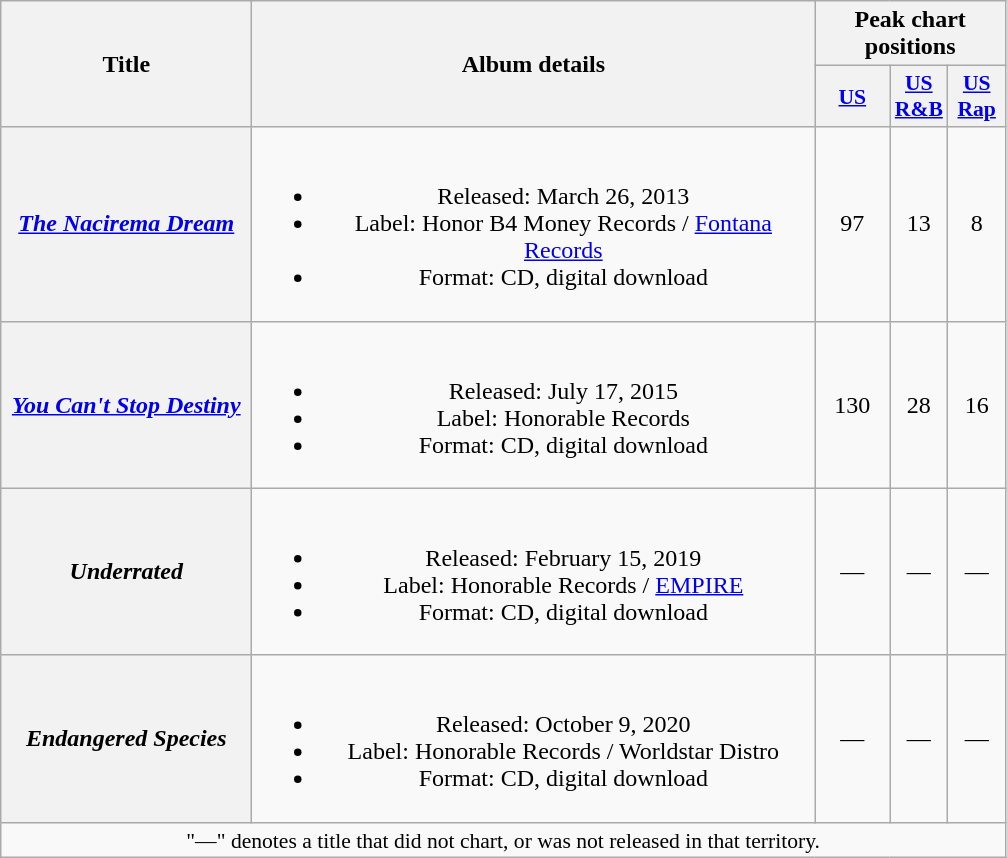<table class="wikitable plainrowheaders" style="text-align:center;">
<tr>
<th scope="col" rowspan="2" style="width:10em;">Title</th>
<th scope="col" rowspan="2" style="width:23em;">Album details</th>
<th scope="col" colspan="4">Peak chart positions</th>
</tr>
<tr>
<th scope="col" style="width:3em;font-size:90%;"><a href='#'>US</a><br></th>
<th scope="col" style="width:2.2em;font-size:90%;"><a href='#'>US R&B</a><br></th>
<th scope="col" style="width:2.2em;font-size:90%;"><a href='#'>US Rap</a><br></th>
</tr>
<tr>
<th scope="row"><em><a href='#'>The Nacirema Dream</a></em></th>
<td><br><ul><li>Released: March 26, 2013</li><li>Label: Honor B4 Money Records / <a href='#'>Fontana Records</a></li><li>Format: CD, digital download</li></ul></td>
<td>97</td>
<td>13</td>
<td>8</td>
</tr>
<tr>
<th scope="row"><em><a href='#'>You Can't Stop Destiny</a></em></th>
<td><br><ul><li>Released: July 17, 2015</li><li>Label: Honorable Records</li><li>Format: CD, digital download</li></ul></td>
<td>130</td>
<td>28</td>
<td>16</td>
</tr>
<tr>
<th scope="row"><em>Underrated</em></th>
<td><br><ul><li>Released: February 15, 2019</li><li>Label: Honorable Records / <a href='#'>EMPIRE</a></li><li>Format: CD, digital download</li></ul></td>
<td>—</td>
<td>—</td>
<td>—</td>
</tr>
<tr>
<th scope="row"><em>Endangered Species</em></th>
<td><br><ul><li>Released: October 9, 2020</li><li>Label: Honorable Records / Worldstar Distro</li><li>Format: CD, digital download</li></ul></td>
<td>—</td>
<td>—</td>
<td>—</td>
</tr>
<tr>
<td colspan="14" style="font-size:90%">"—" denotes a title that did not chart, or was not released in that territory.</td>
</tr>
</table>
